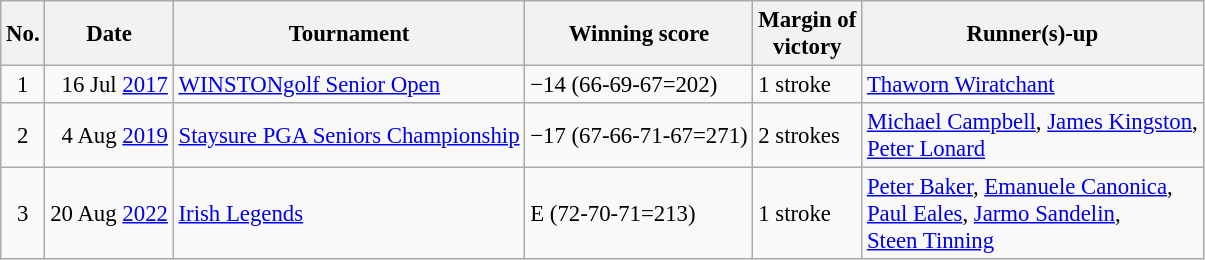<table class="wikitable" style="font-size:95%;">
<tr>
<th>No.</th>
<th>Date</th>
<th>Tournament</th>
<th>Winning score</th>
<th>Margin of<br>victory</th>
<th>Runner(s)-up</th>
</tr>
<tr>
<td align=center>1</td>
<td align=right>16 Jul <a href='#'>2017</a></td>
<td><a href='#'>WINSTONgolf Senior Open</a></td>
<td>−14 (66-69-67=202)</td>
<td>1 stroke</td>
<td> <a href='#'>Thaworn Wiratchant</a></td>
</tr>
<tr>
<td align=center>2</td>
<td align=right>4 Aug <a href='#'>2019</a></td>
<td><a href='#'>Staysure PGA Seniors Championship</a></td>
<td>−17 (67-66-71-67=271)</td>
<td>2 strokes</td>
<td> <a href='#'>Michael Campbell</a>,  <a href='#'>James Kingston</a>,<br> <a href='#'>Peter Lonard</a></td>
</tr>
<tr>
<td align=center>3</td>
<td align=right>20 Aug <a href='#'>2022</a></td>
<td><a href='#'>Irish Legends</a></td>
<td>E (72-70-71=213)</td>
<td>1 stroke</td>
<td> <a href='#'>Peter Baker</a>,  <a href='#'>Emanuele Canonica</a>,<br> <a href='#'>Paul Eales</a>,  <a href='#'>Jarmo Sandelin</a>,<br> <a href='#'>Steen Tinning</a></td>
</tr>
</table>
